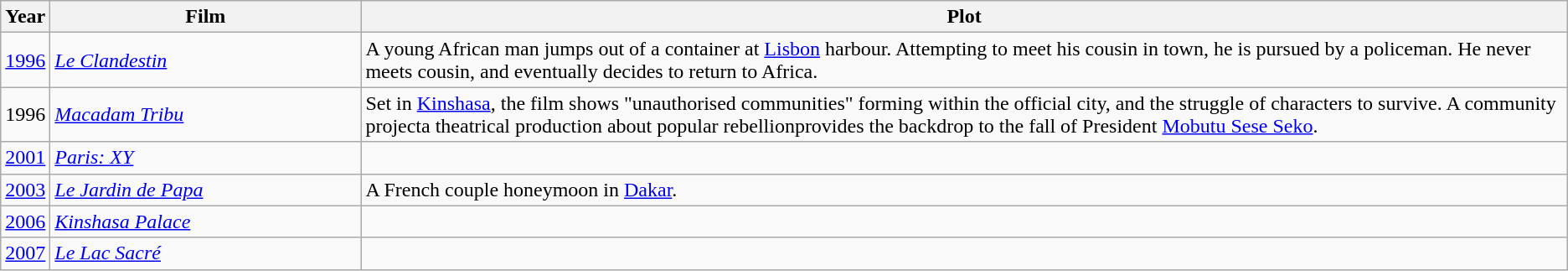<table class=wikitable>
<tr>
<th>Year</th>
<th style="width:15em;">Film</th>
<th>Plot</th>
</tr>
<tr>
<td><a href='#'>1996</a></td>
<td><em><a href='#'>Le Clandestin</a></em></td>
<td>A young African man jumps out of a container at <a href='#'>Lisbon</a> harbour. Attempting to meet his cousin in town, he is pursued by a policeman. He never meets cousin, and eventually decides to return to Africa.</td>
</tr>
<tr>
<td>1996</td>
<td><em><a href='#'>Macadam Tribu</a></em></td>
<td>Set in <a href='#'>Kinshasa</a>, the film shows "unauthorised communities" forming within the official city, and the struggle of characters to survive. A community projecta theatrical production about popular rebellionprovides the backdrop to the fall of President <a href='#'>Mobutu Sese Seko</a>.</td>
</tr>
<tr>
<td><a href='#'>2001</a></td>
<td><em><a href='#'>Paris: XY</a></em></td>
<td></td>
</tr>
<tr>
<td><a href='#'>2003</a></td>
<td><em><a href='#'>Le Jardin de Papa</a></em></td>
<td>A French couple honeymoon in <a href='#'>Dakar</a>.</td>
</tr>
<tr>
<td><a href='#'>2006</a></td>
<td><em><a href='#'>Kinshasa Palace</a></em></td>
<td></td>
</tr>
<tr>
<td><a href='#'>2007</a></td>
<td><em><a href='#'>Le Lac Sacré</a></em></td>
<td></td>
</tr>
</table>
